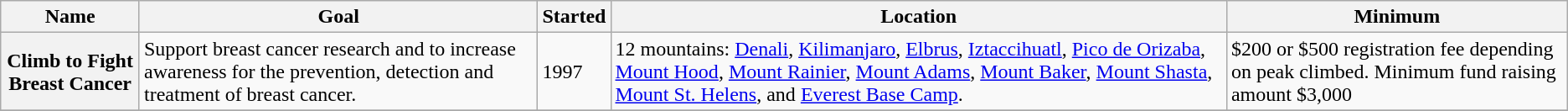<table class="wikitable">
<tr>
<th>Name</th>
<th>Goal</th>
<th>Started</th>
<th>Location</th>
<th>Minimum</th>
</tr>
<tr>
<th>Climb to Fight Breast Cancer</th>
<td>Support breast cancer research and to increase awareness for the prevention, detection and treatment of breast cancer.</td>
<td>1997</td>
<td>12 mountains: <a href='#'>Denali</a>, <a href='#'>Kilimanjaro</a>, <a href='#'>Elbrus</a>, <a href='#'>Iztaccihuatl</a>, <a href='#'>Pico de Orizaba</a>, <a href='#'>Mount Hood</a>, <a href='#'>Mount Rainier</a>, <a href='#'>Mount Adams</a>, <a href='#'>Mount Baker</a>, <a href='#'>Mount Shasta</a>, <a href='#'>Mount St. Helens</a>, and <a href='#'>Everest Base Camp</a>.</td>
<td>$200 or $500 registration fee depending on peak climbed. Minimum fund raising amount $3,000</td>
</tr>
<tr>
</tr>
</table>
